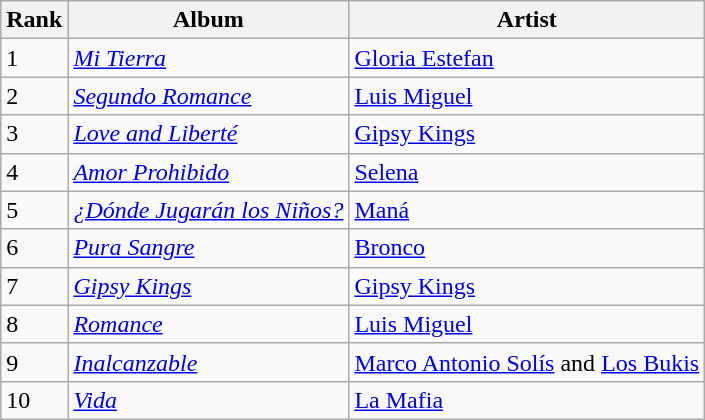<table class="wikitable sortable">
<tr>
<th>Rank</th>
<th>Album</th>
<th>Artist</th>
</tr>
<tr>
<td>1</td>
<td><em><a href='#'>Mi Tierra</a></em></td>
<td><a href='#'>Gloria Estefan</a></td>
</tr>
<tr>
<td>2</td>
<td><em><a href='#'>Segundo Romance</a></em></td>
<td><a href='#'>Luis Miguel</a></td>
</tr>
<tr>
<td>3</td>
<td><em><a href='#'>Love and Liberté</a></em></td>
<td><a href='#'>Gipsy Kings</a></td>
</tr>
<tr>
<td>4</td>
<td><em><a href='#'>Amor Prohibido</a></em></td>
<td><a href='#'>Selena</a></td>
</tr>
<tr>
<td>5</td>
<td><em><a href='#'>¿Dónde Jugarán los Niños?</a></em></td>
<td><a href='#'>Maná</a></td>
</tr>
<tr>
<td>6</td>
<td><em><a href='#'>Pura Sangre</a></em></td>
<td><a href='#'>Bronco</a></td>
</tr>
<tr>
<td>7</td>
<td><em><a href='#'>Gipsy Kings</a></em></td>
<td><a href='#'>Gipsy Kings</a></td>
</tr>
<tr>
<td>8</td>
<td><em><a href='#'>Romance</a></em></td>
<td><a href='#'>Luis Miguel</a></td>
</tr>
<tr>
<td>9</td>
<td><em><a href='#'>Inalcanzable</a></em></td>
<td><a href='#'>Marco Antonio Solís</a> and <a href='#'>Los Bukis</a></td>
</tr>
<tr>
<td>10</td>
<td><em><a href='#'>Vida</a></em></td>
<td><a href='#'>La Mafia</a></td>
</tr>
</table>
